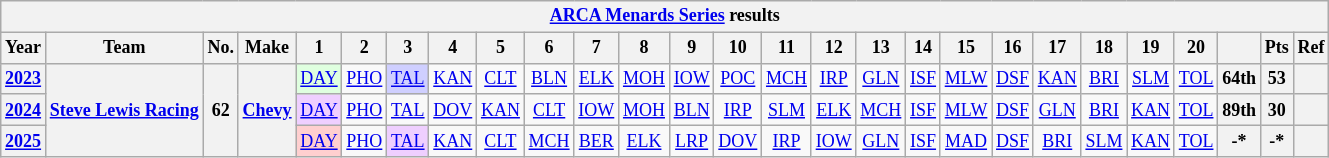<table class="wikitable" style="text-align:center; font-size:75%">
<tr>
<th colspan="27"><a href='#'>ARCA Menards Series</a> results</th>
</tr>
<tr>
<th>Year</th>
<th>Team</th>
<th>No.</th>
<th>Make</th>
<th>1</th>
<th>2</th>
<th>3</th>
<th>4</th>
<th>5</th>
<th>6</th>
<th>7</th>
<th>8</th>
<th>9</th>
<th>10</th>
<th>11</th>
<th>12</th>
<th>13</th>
<th>14</th>
<th>15</th>
<th>16</th>
<th>17</th>
<th>18</th>
<th>19</th>
<th>20</th>
<th></th>
<th>Pts</th>
<th>Ref</th>
</tr>
<tr>
<th><a href='#'>2023</a></th>
<th rowspan=3><a href='#'>Steve Lewis Racing</a></th>
<th rowspan=3>62</th>
<th rowspan=3><a href='#'>Chevy</a></th>
<td style="background:#DFFFDF;"><a href='#'>DAY</a><br></td>
<td><a href='#'>PHO</a></td>
<td style="background:#CFCFFF;"><a href='#'>TAL</a><br></td>
<td><a href='#'>KAN</a></td>
<td><a href='#'>CLT</a></td>
<td><a href='#'>BLN</a></td>
<td><a href='#'>ELK</a></td>
<td><a href='#'>MOH</a></td>
<td><a href='#'>IOW</a></td>
<td><a href='#'>POC</a></td>
<td><a href='#'>MCH</a></td>
<td><a href='#'>IRP</a></td>
<td><a href='#'>GLN</a></td>
<td><a href='#'>ISF</a></td>
<td><a href='#'>MLW</a></td>
<td><a href='#'>DSF</a></td>
<td><a href='#'>KAN</a></td>
<td><a href='#'>BRI</a></td>
<td><a href='#'>SLM</a></td>
<td><a href='#'>TOL</a></td>
<th>64th</th>
<th>53</th>
<th></th>
</tr>
<tr>
<th><a href='#'>2024</a></th>
<td style="background:#EFCFFF;"><a href='#'>DAY</a><br></td>
<td><a href='#'>PHO</a></td>
<td><a href='#'>TAL</a></td>
<td><a href='#'>DOV</a></td>
<td><a href='#'>KAN</a></td>
<td><a href='#'>CLT</a></td>
<td><a href='#'>IOW</a></td>
<td><a href='#'>MOH</a></td>
<td><a href='#'>BLN</a></td>
<td><a href='#'>IRP</a></td>
<td><a href='#'>SLM</a></td>
<td><a href='#'>ELK</a></td>
<td><a href='#'>MCH</a></td>
<td><a href='#'>ISF</a></td>
<td><a href='#'>MLW</a></td>
<td><a href='#'>DSF</a></td>
<td><a href='#'>GLN</a></td>
<td><a href='#'>BRI</a></td>
<td><a href='#'>KAN</a></td>
<td><a href='#'>TOL</a></td>
<th>89th</th>
<th>30</th>
<th></th>
</tr>
<tr>
<th><a href='#'>2025</a></th>
<td style="background:#FFCFCF;"><a href='#'>DAY</a><br></td>
<td><a href='#'>PHO</a></td>
<td style="background:#EFCFFF;"><a href='#'>TAL</a><br></td>
<td><a href='#'>KAN</a></td>
<td><a href='#'>CLT</a></td>
<td><a href='#'>MCH</a></td>
<td><a href='#'>BER</a></td>
<td><a href='#'>ELK</a></td>
<td><a href='#'>LRP</a></td>
<td><a href='#'>DOV</a></td>
<td><a href='#'>IRP</a></td>
<td><a href='#'>IOW</a></td>
<td><a href='#'>GLN</a></td>
<td><a href='#'>ISF</a></td>
<td><a href='#'>MAD</a></td>
<td><a href='#'>DSF</a></td>
<td><a href='#'>BRI</a></td>
<td><a href='#'>SLM</a></td>
<td><a href='#'>KAN</a></td>
<td><a href='#'>TOL</a></td>
<th>-*</th>
<th>-*</th>
<th></th>
</tr>
</table>
